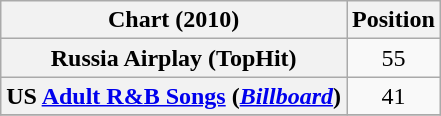<table class="wikitable sortable plainrowheaders">
<tr>
<th align="center">Chart (2010)</th>
<th align="center">Position</th>
</tr>
<tr>
<th scope="row">Russia Airplay (TopHit)</th>
<td align="center">55</td>
</tr>
<tr>
<th scope="row">US <a href='#'>Adult R&B Songs</a> (<em><a href='#'>Billboard</a></em>)</th>
<td align="center">41</td>
</tr>
<tr>
</tr>
</table>
